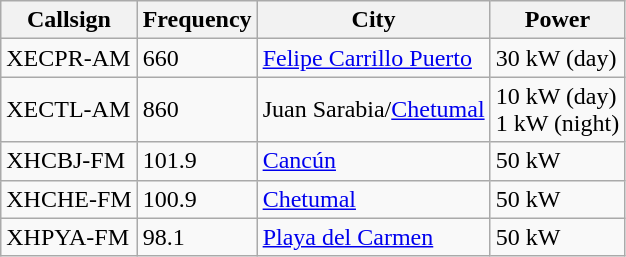<table class="wikitable sortable">
<tr>
<th>Callsign</th>
<th>Frequency</th>
<th>City</th>
<th>Power</th>
</tr>
<tr>
<td>XECPR-AM</td>
<td>660</td>
<td><a href='#'>Felipe Carrillo Puerto</a></td>
<td>30 kW (day)</td>
</tr>
<tr>
<td>XECTL-AM</td>
<td>860</td>
<td>Juan Sarabia/<a href='#'>Chetumal</a></td>
<td>10 kW (day)<br>1 kW (night)</td>
</tr>
<tr>
<td>XHCBJ-FM</td>
<td>101.9</td>
<td><a href='#'>Cancún</a></td>
<td>50 kW</td>
</tr>
<tr>
<td>XHCHE-FM</td>
<td>100.9</td>
<td><a href='#'>Chetumal</a></td>
<td>50 kW</td>
</tr>
<tr>
<td>XHPYA-FM</td>
<td>98.1</td>
<td><a href='#'>Playa del Carmen</a></td>
<td>50 kW</td>
</tr>
</table>
